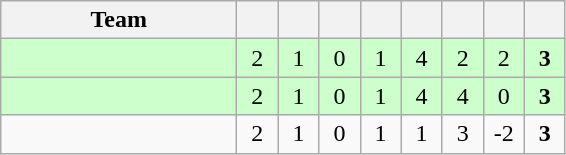<table class="wikitable" style="text-align:center;">
<tr>
<th width=150>Team</th>
<th width=20 abbr="Played"></th>
<th width=20 abbr="Won"></th>
<th width=20 abbr="Drawn"></th>
<th width=20 abbr="Lost"></th>
<th width=20 abbr="Goals for"></th>
<th width=20 abbr="Goals against"></th>
<th width=20 abbr="Goal difference"></th>
<th width=20 abbr="Points"></th>
</tr>
<tr bgcolor=#ccffcc>
<td align=left></td>
<td>2</td>
<td>1</td>
<td>0</td>
<td>1</td>
<td>4</td>
<td>2</td>
<td>2</td>
<td><strong>3</strong></td>
</tr>
<tr bgcolor=#ccffcc>
<td align=left></td>
<td>2</td>
<td>1</td>
<td>0</td>
<td>1</td>
<td>4</td>
<td>4</td>
<td>0</td>
<td><strong>3</strong></td>
</tr>
<tr>
<td align=left></td>
<td>2</td>
<td>1</td>
<td>0</td>
<td>1</td>
<td>1</td>
<td>3</td>
<td>-2</td>
<td><strong>3</strong></td>
</tr>
</table>
